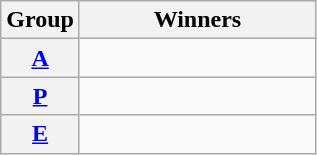<table class=wikitable>
<tr>
<th>Group</th>
<th width=150>Winners</th>
</tr>
<tr>
<th><a href='#'>A</a></th>
<td></td>
</tr>
<tr>
<th><a href='#'>P</a></th>
<td></td>
</tr>
<tr>
<th><a href='#'>E</a></th>
<td></td>
</tr>
</table>
